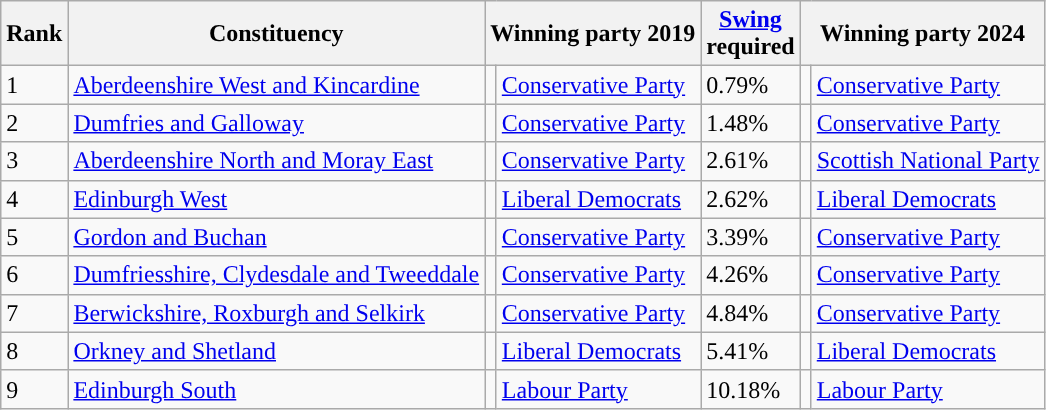<table class="wikitable sortable">
<tr>
<th>Rank</th>
<th>Constituency</th>
<th colspan="2">Winning party 2019</th>
<th><a href='#'>Swing</a> <br>required</th>
<th colspan="2">Winning party 2024</th>
</tr>
<tr>
<td>1</td>
<td><a href='#'>Aberdeenshire West and Kincardine</a></td>
<td class="unsortable" style="background-color: "></td>
<td><a href='#'>Conservative Party</a></td>
<td>0.79%</td>
<td class="unsortable" style="background-color: "></td>
<td><a href='#'>Conservative Party</a></td>
</tr>
<tr>
<td>2</td>
<td><a href='#'>Dumfries and Galloway</a></td>
<td class="unsortable" style="background-color: "></td>
<td><a href='#'>Conservative Party</a></td>
<td>1.48%</td>
<td class="unsortable" style="background-color: "></td>
<td><a href='#'>Conservative Party</a></td>
</tr>
<tr>
<td>3</td>
<td><a href='#'>Aberdeenshire North and Moray East</a></td>
<td class="unsortable" style="background-color: "></td>
<td><a href='#'>Conservative Party</a></td>
<td>2.61%</td>
<td class="unsortable" style="background-color: "></td>
<td><a href='#'>Scottish National Party</a></td>
</tr>
<tr>
<td>4</td>
<td><a href='#'>Edinburgh West</a></td>
<td class="unsortable" style="background-color: "></td>
<td><a href='#'>Liberal Democrats</a></td>
<td>2.62%</td>
<td class="unsortable" style="background-color: "></td>
<td><a href='#'>Liberal Democrats</a></td>
</tr>
<tr>
<td>5</td>
<td><a href='#'>Gordon and Buchan</a></td>
<td class="unsortable" style="background-color: "></td>
<td><a href='#'>Conservative Party</a></td>
<td>3.39%</td>
<td class="unsortable" style="background-color: "></td>
<td><a href='#'>Conservative Party</a></td>
</tr>
<tr>
<td>6</td>
<td><a href='#'>Dumfriesshire, Clydesdale and Tweeddale</a></td>
<td class="unsortable" style="background-color: "></td>
<td><a href='#'>Conservative Party</a></td>
<td>4.26%</td>
<td class="unsortable" style="background-color: "></td>
<td><a href='#'>Conservative Party</a></td>
</tr>
<tr>
<td>7</td>
<td><a href='#'>Berwickshire, Roxburgh and Selkirk</a></td>
<td class="unsortable" style="background-color: "></td>
<td><a href='#'>Conservative Party</a></td>
<td>4.84%</td>
<td class="unsortable" style="background-color: "></td>
<td><a href='#'>Conservative Party</a></td>
</tr>
<tr>
<td>8</td>
<td><a href='#'>Orkney and Shetland</a></td>
<td class="unsortable" style="background-color: "></td>
<td><a href='#'>Liberal Democrats</a></td>
<td>5.41%</td>
<td class="unsortable" style="background-color: "></td>
<td><a href='#'>Liberal Democrats</a></td>
</tr>
<tr>
<td>9</td>
<td><a href='#'>Edinburgh South</a></td>
<td class="unsortable" style="background-color: "></td>
<td><a href='#'>Labour Party</a></td>
<td>10.18%</td>
<td class="unsortable" style="background-color: "></td>
<td><a href='#'>Labour Party</a></td>
</tr>
</table>
